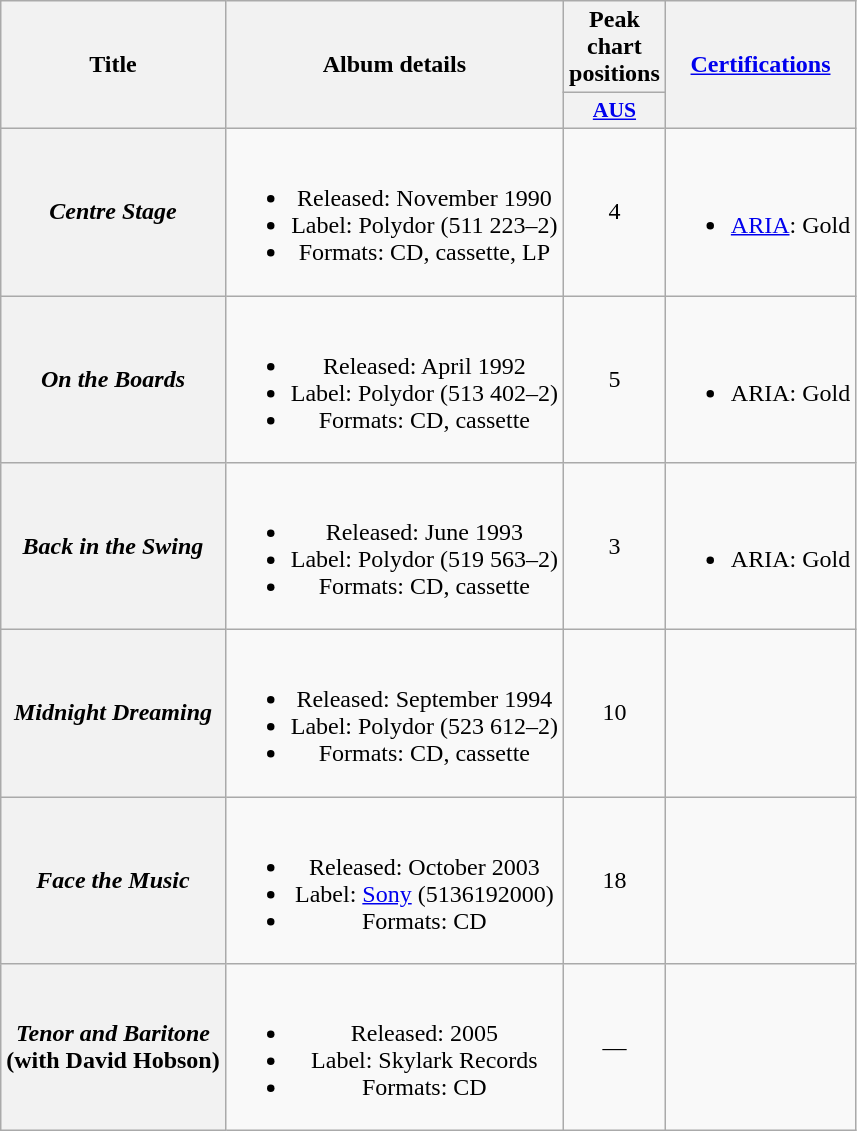<table class="wikitable plainrowheaders" style="text-align:center;" border="1">
<tr>
<th scope="col" rowspan="2">Title</th>
<th scope="col" rowspan="2">Album details</th>
<th scope="col" colspan="1">Peak chart<br>positions</th>
<th scope="col" rowspan="2" style="width:10m;"><a href='#'>Certifications</a></th>
</tr>
<tr>
<th scope="col" style="width:3em; font-size:90%"><a href='#'>AUS</a><br></th>
</tr>
<tr>
<th scope="row"><em>Centre Stage</em></th>
<td><br><ul><li>Released: November 1990</li><li>Label: Polydor (511 223–2)</li><li>Formats: CD, cassette, LP</li></ul></td>
<td>4</td>
<td><br><ul><li><a href='#'>ARIA</a>: Gold</li></ul></td>
</tr>
<tr>
<th scope="row"><em>On the Boards</em></th>
<td><br><ul><li>Released: April 1992</li><li>Label: Polydor (513 402–2)</li><li>Formats: CD, cassette</li></ul></td>
<td>5</td>
<td><br><ul><li>ARIA: Gold</li></ul></td>
</tr>
<tr>
<th scope="row"><em>Back in the Swing</em></th>
<td><br><ul><li>Released: June 1993</li><li>Label: Polydor (519 563–2)</li><li>Formats: CD, cassette</li></ul></td>
<td>3</td>
<td><br><ul><li>ARIA: Gold</li></ul></td>
</tr>
<tr>
<th scope="row"><em>Midnight Dreaming</em></th>
<td><br><ul><li>Released: September 1994</li><li>Label: Polydor (523 612–2)</li><li>Formats: CD, cassette</li></ul></td>
<td>10</td>
<td></td>
</tr>
<tr>
<th scope="row"><em>Face the Music</em></th>
<td><br><ul><li>Released: October 2003</li><li>Label: <a href='#'>Sony</a> (5136192000)</li><li>Formats: CD</li></ul></td>
<td>18</td>
<td></td>
</tr>
<tr>
<th scope="row"><em>Tenor and Baritone</em> <br> (with David Hobson)</th>
<td><br><ul><li>Released: 2005</li><li>Label: Skylark Records</li><li>Formats: CD</li></ul></td>
<td>—</td>
<td></td>
</tr>
</table>
